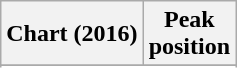<table class="wikitable sortable plainrowheaders" style="text-align:center">
<tr>
<th scope="col">Chart (2016)</th>
<th scope="col">Peak<br> position</th>
</tr>
<tr>
</tr>
<tr>
</tr>
</table>
